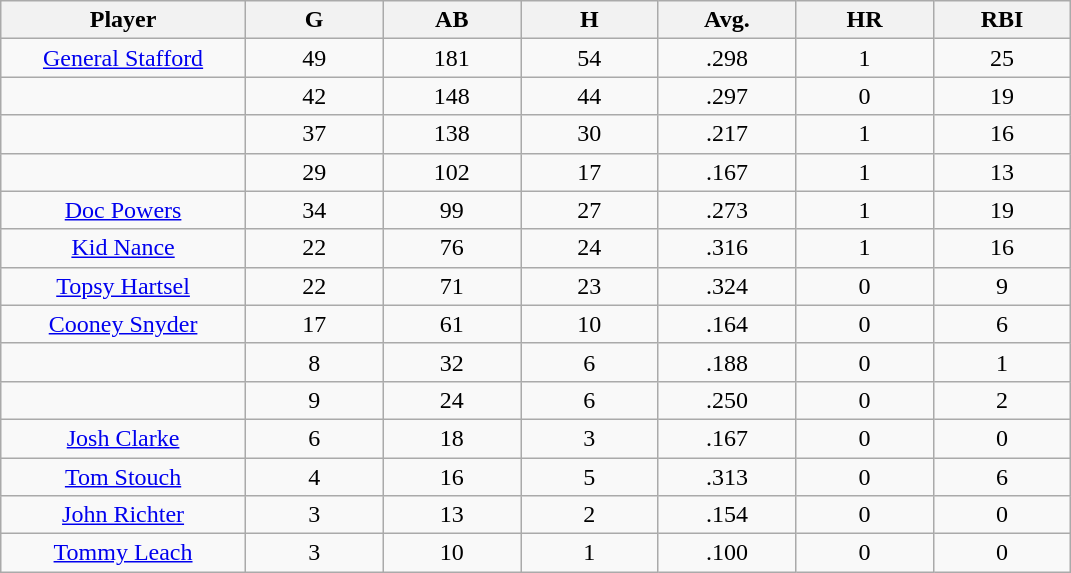<table class="wikitable sortable">
<tr>
<th bgcolor="#DDDDFF" width="16%">Player</th>
<th bgcolor="#DDDDFF" width="9%">G</th>
<th bgcolor="#DDDDFF" width="9%">AB</th>
<th bgcolor="#DDDDFF" width="9%">H</th>
<th bgcolor="#DDDDFF" width="9%">Avg.</th>
<th bgcolor="#DDDDFF" width="9%">HR</th>
<th bgcolor="#DDDDFF" width="9%">RBI</th>
</tr>
<tr align="center">
<td><a href='#'>General Stafford</a></td>
<td>49</td>
<td>181</td>
<td>54</td>
<td>.298</td>
<td>1</td>
<td>25</td>
</tr>
<tr align=center>
<td></td>
<td>42</td>
<td>148</td>
<td>44</td>
<td>.297</td>
<td>0</td>
<td>19</td>
</tr>
<tr align="center">
<td></td>
<td>37</td>
<td>138</td>
<td>30</td>
<td>.217</td>
<td>1</td>
<td>16</td>
</tr>
<tr align="center">
<td></td>
<td>29</td>
<td>102</td>
<td>17</td>
<td>.167</td>
<td>1</td>
<td>13</td>
</tr>
<tr align="center">
<td><a href='#'>Doc Powers</a></td>
<td>34</td>
<td>99</td>
<td>27</td>
<td>.273</td>
<td>1</td>
<td>19</td>
</tr>
<tr align=center>
<td><a href='#'>Kid Nance</a></td>
<td>22</td>
<td>76</td>
<td>24</td>
<td>.316</td>
<td>1</td>
<td>16</td>
</tr>
<tr align=center>
<td><a href='#'>Topsy Hartsel</a></td>
<td>22</td>
<td>71</td>
<td>23</td>
<td>.324</td>
<td>0</td>
<td>9</td>
</tr>
<tr align=center>
<td><a href='#'>Cooney Snyder</a></td>
<td>17</td>
<td>61</td>
<td>10</td>
<td>.164</td>
<td>0</td>
<td>6</td>
</tr>
<tr align=center>
<td></td>
<td>8</td>
<td>32</td>
<td>6</td>
<td>.188</td>
<td>0</td>
<td>1</td>
</tr>
<tr align="center">
<td></td>
<td>9</td>
<td>24</td>
<td>6</td>
<td>.250</td>
<td>0</td>
<td>2</td>
</tr>
<tr align="center">
<td><a href='#'>Josh Clarke</a></td>
<td>6</td>
<td>18</td>
<td>3</td>
<td>.167</td>
<td>0</td>
<td>0</td>
</tr>
<tr align=center>
<td><a href='#'>Tom Stouch</a></td>
<td>4</td>
<td>16</td>
<td>5</td>
<td>.313</td>
<td>0</td>
<td>6</td>
</tr>
<tr align=center>
<td><a href='#'>John Richter</a></td>
<td>3</td>
<td>13</td>
<td>2</td>
<td>.154</td>
<td>0</td>
<td>0</td>
</tr>
<tr align=center>
<td><a href='#'>Tommy Leach</a></td>
<td>3</td>
<td>10</td>
<td>1</td>
<td>.100</td>
<td>0</td>
<td>0</td>
</tr>
</table>
